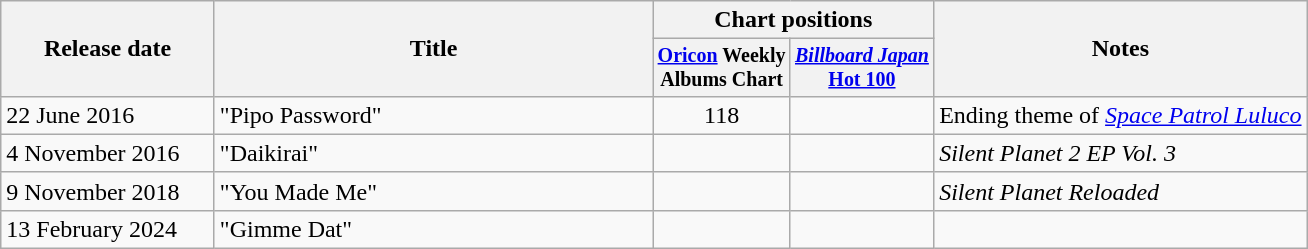<table class="wikitable" style="text-align:center;">
<tr>
<th rowspan="2" style="width:135px">Release date</th>
<th rowspan="2" style="width:285px">Title</th>
<th colspan="2">Chart positions</th>
<th rowspan="2">Notes</th>
</tr>
<tr style="font-size:smaller;">
<th><a href='#'>Oricon</a> Weekly<br>Albums Chart<br></th>
<th><em><a href='#'>Billboard Japan</a></em><br><a href='#'>Hot 100</a></th>
</tr>
<tr>
<td align="left">22 June 2016</td>
<td align="left">"Pipo Password" </td>
<td>118</td>
<td></td>
<td align="left">Ending theme of <em><a href='#'>Space Patrol Luluco</a></em></td>
</tr>
<tr>
<td align="left">4 November 2016</td>
<td align="left">"Daikirai" </td>
<td></td>
<td></td>
<td align="left"><em>Silent Planet 2 EP Vol. 3</em></td>
</tr>
<tr>
<td align="left">9 November 2018</td>
<td align="left">"You Made Me" </td>
<td></td>
<td></td>
<td align="left"><em>Silent Planet Reloaded</em></td>
</tr>
<tr>
<td align="left">13 February 2024</td>
<td align="left">"Gimme Dat"</td>
<td></td>
<td></td>
<td></td>
</tr>
</table>
